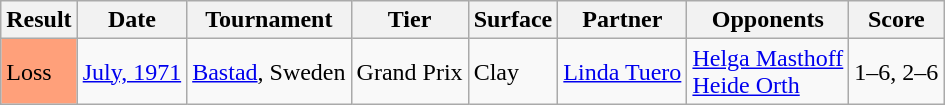<table class="sortable wikitable">
<tr>
<th>Result</th>
<th>Date</th>
<th>Tournament</th>
<th>Tier</th>
<th>Surface</th>
<th>Partner</th>
<th>Opponents</th>
<th class="unsortable">Score</th>
</tr>
<tr>
<td style="background:#FFA07A;">Loss</td>
<td><a href='#'>July, 1971</a></td>
<td><a href='#'>Bastad</a>, Sweden</td>
<td>Grand Prix</td>
<td>Clay</td>
<td> <a href='#'>Linda Tuero</a></td>
<td> <a href='#'>Helga Masthoff</a><br> <a href='#'>Heide Orth</a></td>
<td>1–6, 2–6</td>
</tr>
</table>
